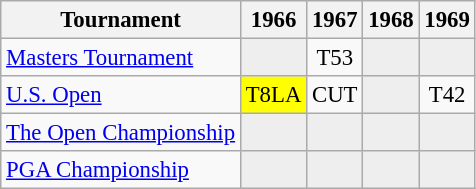<table class="wikitable" style="font-size:95%;text-align:center;">
<tr>
<th>Tournament</th>
<th>1966</th>
<th>1967</th>
<th>1968</th>
<th>1969</th>
</tr>
<tr>
<td align=left><a href='#'>Masters Tournament</a></td>
<td style="background:#eeeeee;"></td>
<td>T53</td>
<td style="background:#eeeeee;"></td>
<td style="background:#eeeeee;"></td>
</tr>
<tr>
<td align=left><a href='#'>U.S. Open</a></td>
<td style="background:yellow;">T8<span>LA</span></td>
<td>CUT</td>
<td style="background:#eeeeee;"></td>
<td>T42</td>
</tr>
<tr>
<td align=left><a href='#'>The Open Championship</a></td>
<td style="background:#eeeeee;"></td>
<td style="background:#eeeeee;"></td>
<td style="background:#eeeeee;"></td>
<td style="background:#eeeeee;"></td>
</tr>
<tr>
<td align=left><a href='#'>PGA Championship</a></td>
<td style="background:#eeeeee;"></td>
<td style="background:#eeeeee;"></td>
<td style="background:#eeeeee;"></td>
<td style="background:#eeeeee;"></td>
</tr>
</table>
